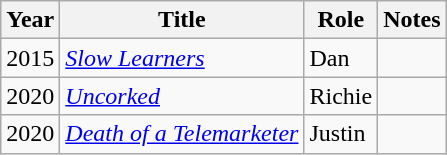<table class="wikitable sortable">
<tr>
<th>Year</th>
<th>Title</th>
<th>Role</th>
<th>Notes</th>
</tr>
<tr>
<td>2015</td>
<td><em><a href='#'>Slow Learners</a></em></td>
<td>Dan</td>
<td></td>
</tr>
<tr>
<td>2020</td>
<td><a href='#'><em>Uncorked</em></a></td>
<td>Richie</td>
<td></td>
</tr>
<tr>
<td>2020</td>
<td><em><a href='#'>Death of a Telemarketer</a></em></td>
<td>Justin</td>
<td></td>
</tr>
</table>
